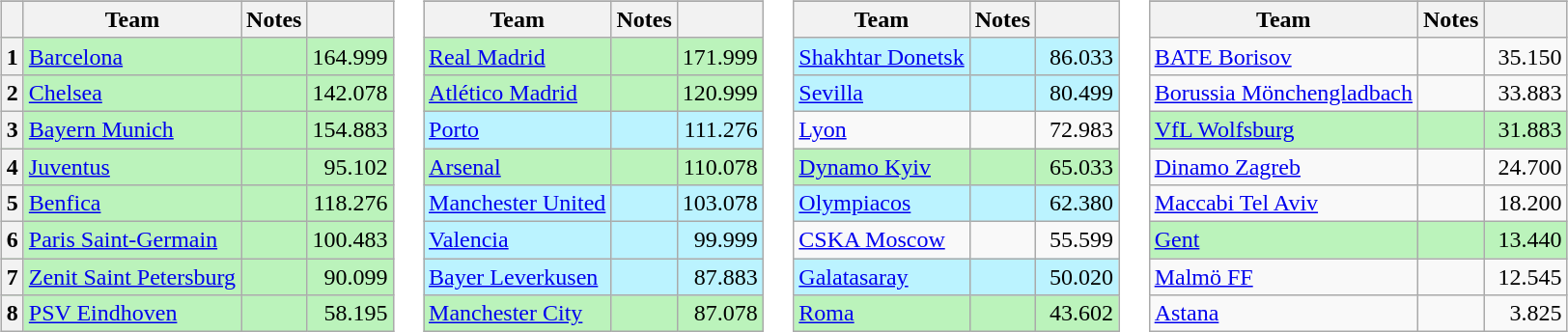<table>
<tr valign=top>
<td><br><table class="wikitable">
<tr>
</tr>
<tr>
<th></th>
<th>Team</th>
<th>Notes</th>
<th width=50></th>
</tr>
<tr bgcolor=#BBF3BB>
<th>1</th>
<td> <a href='#'>Barcelona</a></td>
<td></td>
<td align=right>164.999</td>
</tr>
<tr bgcolor=#BBF3BB>
<th>2</th>
<td> <a href='#'>Chelsea</a></td>
<td></td>
<td align=right>142.078</td>
</tr>
<tr bgcolor=#BBF3BB>
<th>3</th>
<td> <a href='#'>Bayern Munich</a></td>
<td></td>
<td align=right>154.883</td>
</tr>
<tr bgcolor=#BBF3BB>
<th>4</th>
<td> <a href='#'>Juventus</a></td>
<td></td>
<td align=right>95.102</td>
</tr>
<tr bgcolor=#BBF3BB>
<th>5</th>
<td> <a href='#'>Benfica</a></td>
<td></td>
<td align=right>118.276</td>
</tr>
<tr bgcolor=#BBF3BB>
<th>6</th>
<td> <a href='#'>Paris Saint-Germain</a></td>
<td></td>
<td align=right>100.483</td>
</tr>
<tr bgcolor=#BBF3BB>
<th>7</th>
<td> <a href='#'>Zenit Saint Petersburg</a></td>
<td></td>
<td align=right>90.099</td>
</tr>
<tr bgcolor=#BBF3BB>
<th>8</th>
<td> <a href='#'>PSV Eindhoven</a></td>
<td></td>
<td align=right>58.195</td>
</tr>
</table>
</td>
<td><br><table class="wikitable">
<tr>
</tr>
<tr>
<th>Team</th>
<th>Notes</th>
<th width=50></th>
</tr>
<tr bgcolor=#BBF3BB>
<td> <a href='#'>Real Madrid</a></td>
<td></td>
<td align=right>171.999</td>
</tr>
<tr bgcolor=#BBF3BB>
<td> <a href='#'>Atlético Madrid</a></td>
<td></td>
<td align=right>120.999</td>
</tr>
<tr bgcolor=#BBF3FF>
<td> <a href='#'>Porto</a></td>
<td></td>
<td align=right>111.276</td>
</tr>
<tr bgcolor=#BBF3BB>
<td> <a href='#'>Arsenal</a></td>
<td></td>
<td align=right>110.078</td>
</tr>
<tr bgcolor=#BBF3FF>
<td> <a href='#'>Manchester United</a></td>
<td></td>
<td align=right>103.078</td>
</tr>
<tr bgcolor=#BBF3FF>
<td> <a href='#'>Valencia</a></td>
<td></td>
<td align=right>99.999</td>
</tr>
<tr bgcolor=#BBF3FF>
<td> <a href='#'>Bayer Leverkusen</a></td>
<td></td>
<td align=right>87.883</td>
</tr>
<tr bgcolor=#BBF3BB>
<td> <a href='#'>Manchester City</a></td>
<td></td>
<td align=right>87.078</td>
</tr>
</table>
</td>
<td><br><table class="wikitable">
<tr>
</tr>
<tr>
<th>Team</th>
<th>Notes</th>
<th width=50></th>
</tr>
<tr bgcolor=#BBF3FF>
<td> <a href='#'>Shakhtar Donetsk</a></td>
<td></td>
<td align=right>86.033</td>
</tr>
<tr bgcolor=#BBF3FF>
<td> <a href='#'>Sevilla</a></td>
<td></td>
<td align=right>80.499</td>
</tr>
<tr>
<td> <a href='#'>Lyon</a></td>
<td></td>
<td align=right>72.983</td>
</tr>
<tr bgcolor=#BBF3BB>
<td> <a href='#'>Dynamo Kyiv</a></td>
<td></td>
<td align=right>65.033</td>
</tr>
<tr bgcolor=#BBF3FF>
<td> <a href='#'>Olympiacos</a></td>
<td></td>
<td align=right>62.380</td>
</tr>
<tr>
<td> <a href='#'>CSKA Moscow</a></td>
<td></td>
<td align=right>55.599</td>
</tr>
<tr bgcolor=#BBF3FF>
<td> <a href='#'>Galatasaray</a></td>
<td></td>
<td align=right>50.020</td>
</tr>
<tr bgcolor=#BBF3BB>
<td> <a href='#'>Roma</a></td>
<td></td>
<td align=right>43.602</td>
</tr>
</table>
</td>
<td><br><table class="wikitable">
<tr>
</tr>
<tr>
<th>Team</th>
<th>Notes</th>
<th width=50></th>
</tr>
<tr>
<td> <a href='#'>BATE Borisov</a></td>
<td></td>
<td align=right>35.150</td>
</tr>
<tr>
<td> <a href='#'>Borussia Mönchengladbach</a></td>
<td></td>
<td align=right>33.883</td>
</tr>
<tr bgcolor=#BBF3BB>
<td> <a href='#'>VfL Wolfsburg</a></td>
<td></td>
<td align=right>31.883</td>
</tr>
<tr>
<td> <a href='#'>Dinamo Zagreb</a></td>
<td></td>
<td align=right>24.700</td>
</tr>
<tr>
<td> <a href='#'>Maccabi Tel Aviv</a></td>
<td></td>
<td align=right>18.200</td>
</tr>
<tr bgcolor=#BBF3BB>
<td> <a href='#'>Gent</a></td>
<td></td>
<td align=right>13.440</td>
</tr>
<tr>
<td> <a href='#'>Malmö FF</a></td>
<td></td>
<td align=right>12.545</td>
</tr>
<tr>
<td> <a href='#'>Astana</a></td>
<td></td>
<td align=right>3.825</td>
</tr>
</table>
</td>
</tr>
</table>
